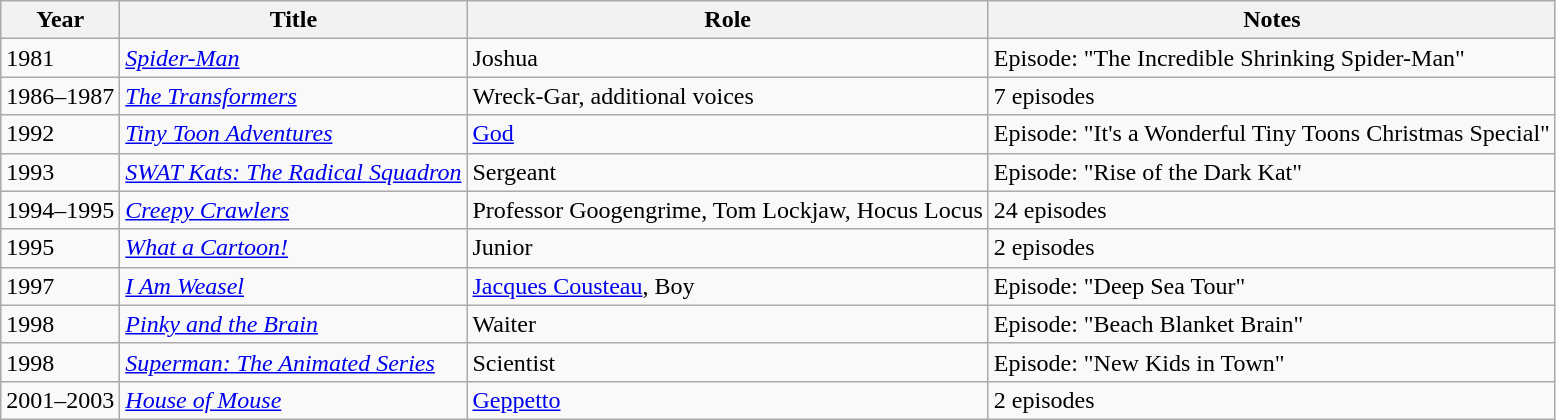<table class="wikitable sortable">
<tr>
<th>Year</th>
<th>Title</th>
<th>Role</th>
<th>Notes</th>
</tr>
<tr>
<td>1981</td>
<td><em><a href='#'>Spider-Man</a></em></td>
<td>Joshua</td>
<td>Episode: "The Incredible Shrinking Spider-Man"</td>
</tr>
<tr>
<td>1986–1987</td>
<td><em><a href='#'>The Transformers</a></em></td>
<td>Wreck-Gar, additional voices</td>
<td>7 episodes</td>
</tr>
<tr>
<td>1992</td>
<td><em><a href='#'>Tiny Toon Adventures</a></em></td>
<td><a href='#'>God</a></td>
<td>Episode: "It's a Wonderful Tiny Toons Christmas Special"</td>
</tr>
<tr>
<td>1993</td>
<td><em><a href='#'>SWAT Kats: The Radical Squadron</a></em></td>
<td>Sergeant</td>
<td>Episode: "Rise of the Dark Kat"</td>
</tr>
<tr>
<td>1994–1995</td>
<td><em><a href='#'>Creepy Crawlers</a></em></td>
<td>Professor Googengrime, Tom Lockjaw, Hocus Locus</td>
<td>24 episodes</td>
</tr>
<tr>
<td>1995</td>
<td><em><a href='#'>What a Cartoon!</a></em></td>
<td>Junior</td>
<td>2 episodes</td>
</tr>
<tr>
<td>1997</td>
<td><em><a href='#'>I Am Weasel</a></em></td>
<td><a href='#'>Jacques Cousteau</a>, Boy</td>
<td>Episode: "Deep Sea Tour"</td>
</tr>
<tr>
<td>1998</td>
<td><em><a href='#'>Pinky and the Brain</a></em></td>
<td>Waiter</td>
<td>Episode: "Beach Blanket Brain"</td>
</tr>
<tr>
<td>1998</td>
<td><em><a href='#'>Superman: The Animated Series</a></em></td>
<td>Scientist</td>
<td>Episode: "New Kids in Town"</td>
</tr>
<tr>
<td>2001–2003</td>
<td><em><a href='#'>House of Mouse</a></em></td>
<td><a href='#'>Geppetto</a></td>
<td>2 episodes</td>
</tr>
</table>
